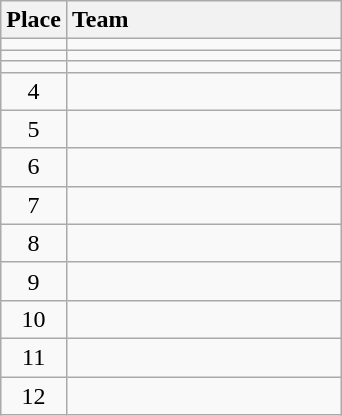<table class="wikitable sortable" style="text-align:center; padding-bottom:0;">
<tr>
<th>Place</th>
<th style="width:11em; text-align:left;">Team</th>
</tr>
<tr>
<td></td>
<td align=left></td>
</tr>
<tr>
<td></td>
<td align=left></td>
</tr>
<tr>
<td></td>
<td align=left></td>
</tr>
<tr>
<td>4</td>
<td align=left></td>
</tr>
<tr>
<td>5</td>
<td align=left></td>
</tr>
<tr>
<td>6</td>
<td align=left></td>
</tr>
<tr>
<td>7</td>
<td align=left></td>
</tr>
<tr>
<td>8</td>
<td align=left></td>
</tr>
<tr>
<td>9</td>
<td align=left></td>
</tr>
<tr>
<td>10</td>
<td align=left></td>
</tr>
<tr>
<td>11</td>
<td align=left></td>
</tr>
<tr>
<td>12</td>
<td align=left></td>
</tr>
</table>
